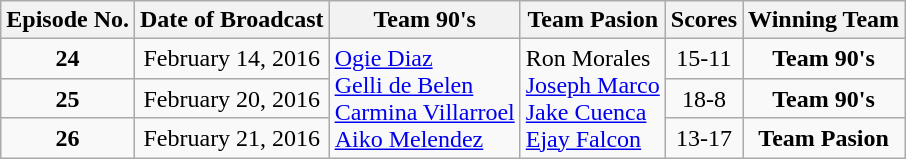<table class="wikitable">
<tr>
<th>Episode No.</th>
<th>Date of Broadcast</th>
<th>Team 90's</th>
<th>Team Pasion</th>
<th>Scores</th>
<th>Winning Team</th>
</tr>
<tr>
<td align="center"><strong>24</strong></td>
<td align="center">February 14, 2016</td>
<td rowspan="3"><a href='#'>Ogie Diaz</a><br><a href='#'>Gelli de Belen</a><br><a href='#'>Carmina Villarroel</a><br><a href='#'>Aiko Melendez</a></td>
<td rowspan="4">Ron Morales<br><a href='#'>Joseph Marco</a><br><a href='#'>Jake Cuenca</a><br><a href='#'>Ejay Falcon</a></td>
<td align="center">15-11</td>
<td align="center"><strong>Team 90's</strong></td>
</tr>
<tr>
<td align="center"><strong>25</strong></td>
<td align="center">February 20, 2016</td>
<td align="center">18-8</td>
<td align="center"><strong>Team 90's</strong></td>
</tr>
<tr>
<td align="center"><strong>26</strong></td>
<td align="center">February 21, 2016</td>
<td align="center">13-17</td>
<td align="center"><strong>Team Pasion</strong></td>
</tr>
</table>
